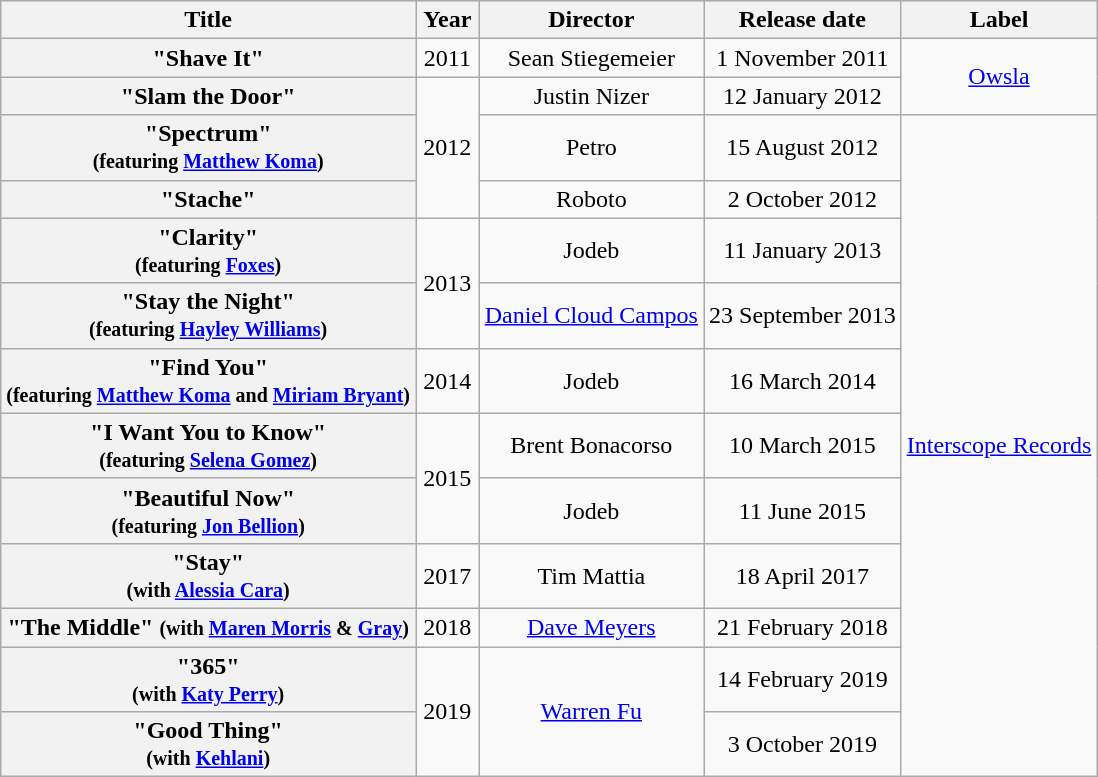<table class="wikitable plainrowheaders">
<tr>
<th>Title</th>
<th style="text-align:center; width:35px;">Year</th>
<th>Director</th>
<th style="text-align:center;">Release date</th>
<th style="text-align:center;">Label</th>
</tr>
<tr>
<th scope="row">"Shave It"</th>
<td style="text-align:center;">2011</td>
<td style="text-align:center;">Sean Stiegemeier</td>
<td style="text-align:center;">1 November 2011</td>
<td style="text-align:center;" rowspan="2"><a href='#'>Owsla</a></td>
</tr>
<tr>
<th scope="row">"Slam the Door"</th>
<td style="text-align:center;" rowspan="3">2012</td>
<td style="text-align:center;">Justin Nizer</td>
<td style="text-align:center;">12 January 2012</td>
</tr>
<tr>
<th scope="row">"Spectrum" <br><small>(featuring <a href='#'>Matthew Koma</a>)</small></th>
<td style="text-align:center;">Petro</td>
<td style="text-align:center;">15 August 2012</td>
<td style="text-align:center;" rowspan="11"><a href='#'>Interscope Records</a></td>
</tr>
<tr>
<th scope="row">"Stache"</th>
<td style="text-align:center;">Roboto</td>
<td style="text-align:center;">2 October 2012</td>
</tr>
<tr>
<th scope="row">"Clarity" <br><small>(featuring <a href='#'>Foxes</a>)</small></th>
<td style="text-align:center;" rowspan="2">2013</td>
<td style="text-align:center;">Jodeb</td>
<td style="text-align:center;">11 January 2013</td>
</tr>
<tr>
<th scope="row">"Stay the Night" <br><small>(featuring <a href='#'>Hayley Williams</a>)</small></th>
<td style="text-align:center;"><a href='#'>Daniel Cloud Campos</a></td>
<td style="text-align:center;">23 September 2013</td>
</tr>
<tr>
<th scope="row">"Find You" <br><small>(featuring <a href='#'>Matthew Koma</a> and <a href='#'>Miriam Bryant</a>)</small></th>
<td style="text-align:center;">2014</td>
<td style="text-align:center;">Jodeb</td>
<td style="text-align:center;">16 March 2014</td>
</tr>
<tr>
<th scope="row">"I Want You to Know" <br><small>(featuring <a href='#'>Selena Gomez</a>)</small></th>
<td style="text-align:center;" rowspan="2">2015</td>
<td style="text-align:center;">Brent Bonacorso</td>
<td style="text-align:center;">10 March 2015</td>
</tr>
<tr>
<th scope="row">"Beautiful Now" <br><small>(featuring <a href='#'>Jon Bellion</a>)</small></th>
<td style="text-align:center;">Jodeb</td>
<td style="text-align:center;">11 June 2015</td>
</tr>
<tr>
<th scope="row">"Stay" <br><small>(with <a href='#'>Alessia Cara</a>)</small></th>
<td style="text-align:center;" rowspan="1">2017</td>
<td style="text-align:center;">Tim Mattia</td>
<td style="text-align:center;">18 April 2017</td>
</tr>
<tr>
<th scope="row">"The Middle" <small>(with <a href='#'>Maren Morris</a> & <a href='#'>Gray</a>)</small></th>
<td style="text-align:center;" rowspan="1">2018</td>
<td style="text-align:center;"><a href='#'>Dave Meyers</a></td>
<td style="text-align:center;">21 February 2018</td>
</tr>
<tr>
<th scope="row">"365" <br><small>(with <a href='#'>Katy Perry</a>)</small></th>
<td style="text-align:center;" rowspan="2">2019</td>
<td style="text-align:center;" rowspan="2"><a href='#'>Warren Fu</a></td>
<td style="text-align:center;">14 February 2019</td>
</tr>
<tr>
<th scope="row">"Good Thing" <br><small>(with <a href='#'>Kehlani</a>)</small></th>
<td style="text-align:center;">3 October 2019</td>
</tr>
</table>
